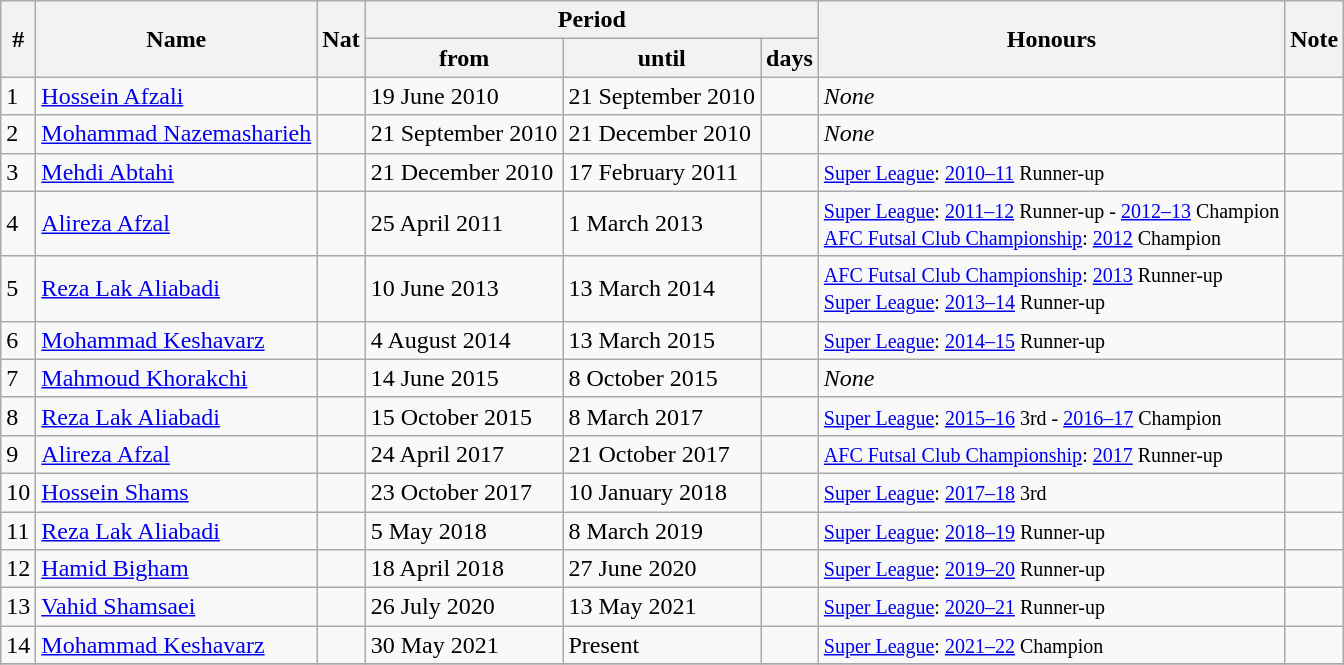<table class="wikitable">
<tr>
<th rowspan="2">#</th>
<th rowspan="2">Name</th>
<th rowspan="2">Nat</th>
<th colspan="3">Period</th>
<th rowspan="2">Honours</th>
<th rowspan="2">Note</th>
</tr>
<tr>
<th>from</th>
<th>until</th>
<th>days</th>
</tr>
<tr>
<td>1</td>
<td><a href='#'>Hossein Afzali</a></td>
<td></td>
<td>19 June 2010</td>
<td>21 September 2010</td>
<td></td>
<td><em>None</em></td>
<td></td>
</tr>
<tr>
<td>2</td>
<td><a href='#'>Mohammad Nazemasharieh</a></td>
<td></td>
<td>21 September 2010</td>
<td>21 December 2010</td>
<td></td>
<td><em>None</em></td>
<td></td>
</tr>
<tr>
<td>3</td>
<td><a href='#'>Mehdi Abtahi</a></td>
<td></td>
<td>21 December 2010</td>
<td>17 February 2011</td>
<td></td>
<td><small><a href='#'>Super League</a>: <a href='#'>2010–11</a> Runner-up</small></td>
<td></td>
</tr>
<tr>
<td>4</td>
<td><a href='#'>Alireza Afzal</a></td>
<td></td>
<td>25 April 2011</td>
<td>1 March 2013</td>
<td></td>
<td><small><a href='#'>Super League</a>: <a href='#'>2011–12</a> Runner-up - <a href='#'>2012–13</a> Champion <br> <a href='#'>AFC Futsal Club Championship</a>: <a href='#'>2012</a> Champion</small></td>
<td></td>
</tr>
<tr>
<td>5</td>
<td><a href='#'>Reza Lak Aliabadi</a></td>
<td></td>
<td>10 June 2013</td>
<td>13 March 2014</td>
<td></td>
<td><small><a href='#'>AFC Futsal Club Championship</a>: <a href='#'>2013</a> Runner-up <br> <a href='#'>Super League</a>: <a href='#'>2013–14</a> Runner-up</small></td>
<td></td>
</tr>
<tr>
<td>6</td>
<td><a href='#'>Mohammad Keshavarz</a></td>
<td></td>
<td>4 August 2014</td>
<td>13 March 2015</td>
<td></td>
<td><small><a href='#'>Super League</a>: <a href='#'>2014–15</a> Runner-up</small></td>
<td></td>
</tr>
<tr>
<td>7</td>
<td><a href='#'>Mahmoud Khorakchi</a></td>
<td></td>
<td>14 June 2015</td>
<td>8 October 2015</td>
<td></td>
<td><em>None</em></td>
<td></td>
</tr>
<tr>
<td>8</td>
<td><a href='#'>Reza Lak Aliabadi</a></td>
<td></td>
<td>15 October 2015</td>
<td>8 March 2017</td>
<td></td>
<td><small><a href='#'>Super League</a>: <a href='#'>2015–16</a> 3rd - <a href='#'>2016–17</a> Champion</small></td>
<td></td>
</tr>
<tr>
<td>9</td>
<td><a href='#'>Alireza Afzal</a></td>
<td></td>
<td>24 April 2017</td>
<td>21 October 2017</td>
<td></td>
<td><small><a href='#'>AFC Futsal Club Championship</a>: <a href='#'>2017</a> Runner-up</small></td>
<td></td>
</tr>
<tr>
<td>10</td>
<td><a href='#'>Hossein Shams</a></td>
<td></td>
<td>23 October 2017</td>
<td>10 January 2018</td>
<td></td>
<td><small><a href='#'>Super League</a>: <a href='#'>2017–18</a> 3rd</small></td>
<td></td>
</tr>
<tr>
<td>11</td>
<td><a href='#'>Reza Lak Aliabadi</a></td>
<td></td>
<td>5 May 2018</td>
<td>8 March 2019</td>
<td></td>
<td><small><a href='#'>Super League</a>: <a href='#'>2018–19</a> Runner-up</small></td>
<td></td>
</tr>
<tr>
<td>12</td>
<td><a href='#'>Hamid Bigham</a></td>
<td></td>
<td>18 April 2018</td>
<td>27 June 2020</td>
<td></td>
<td><small><a href='#'>Super League</a>: <a href='#'>2019–20</a> Runner-up</small></td>
<td></td>
</tr>
<tr>
<td>13</td>
<td><a href='#'>Vahid Shamsaei</a></td>
<td></td>
<td>26 July 2020</td>
<td>13 May 2021</td>
<td></td>
<td><small><a href='#'>Super League</a>: <a href='#'>2020–21</a> Runner-up</small></td>
<td></td>
</tr>
<tr>
<td>14</td>
<td><a href='#'>Mohammad Keshavarz</a></td>
<td></td>
<td>30 May 2021</td>
<td>Present</td>
<td></td>
<td><small><a href='#'>Super League</a>: <a href='#'>2021–22</a> Champion</small></td>
<td></td>
</tr>
<tr>
</tr>
</table>
